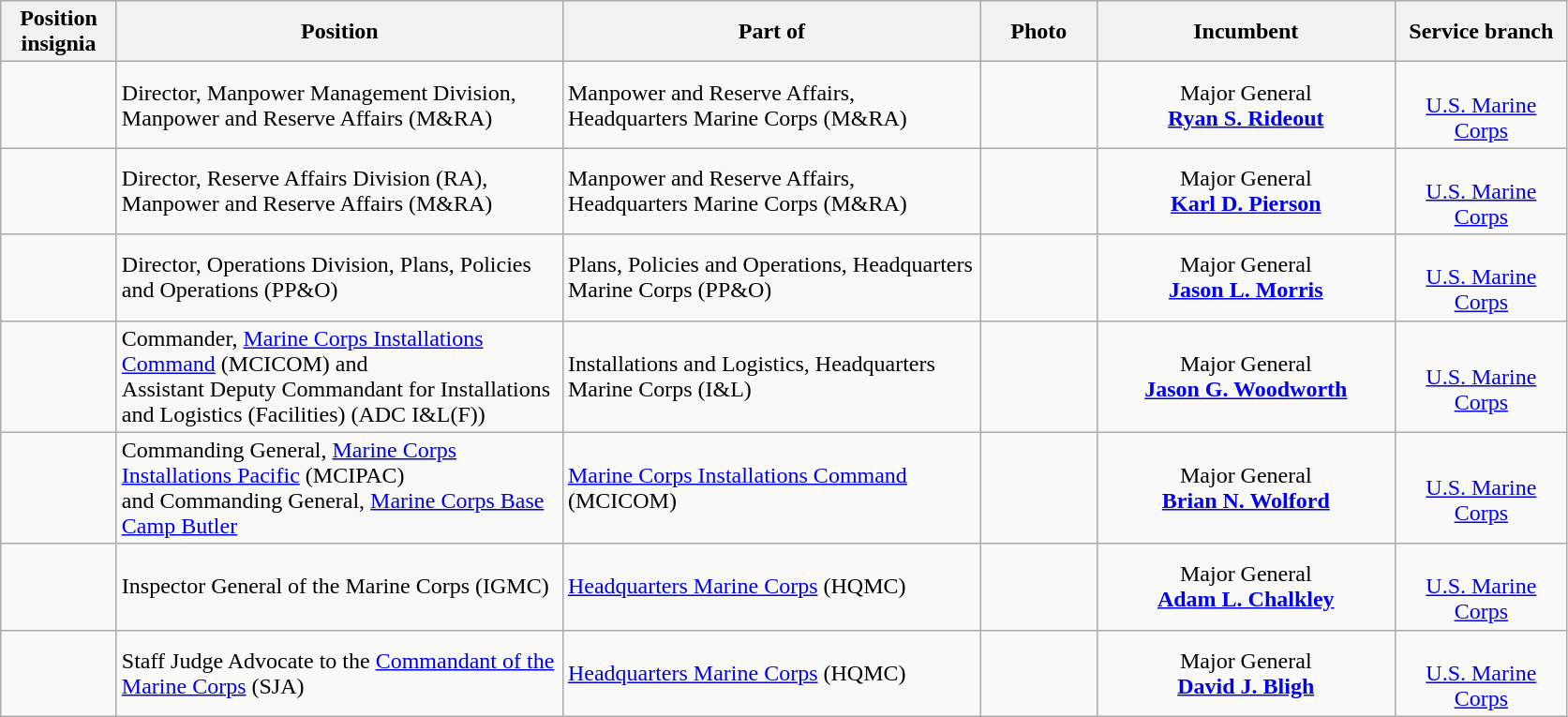<table class="wikitable">
<tr>
<th width="75" style="text-align:center">Position insignia</th>
<th width="310" style="text-align:center">Position</th>
<th width="290" style="text-align:center">Part of</th>
<th width="75" style="text-align:center">Photo</th>
<th width="205" style="text-align:center">Incumbent</th>
<th width="115" style="text-align:center">Service branch</th>
</tr>
<tr>
<td></td>
<td>Director, Manpower Management Division, Manpower and Reserve Affairs (M&RA)</td>
<td> Manpower and Reserve Affairs, Headquarters Marine Corps (M&RA)</td>
<td></td>
<td style="text-align:center">Major General<br><strong><a href='#'>Ryan S. Rideout</a></strong></td>
<td style="text-align:center"><br><a href='#'>U.S. Marine Corps</a></td>
</tr>
<tr>
<td></td>
<td>Director, Reserve Affairs Division (RA), Manpower and Reserve Affairs (M&RA)</td>
<td> Manpower and Reserve Affairs, Headquarters Marine Corps (M&RA)</td>
<td></td>
<td style="text-align:center">Major General<br><strong><a href='#'>Karl D. Pierson</a></strong></td>
<td style="text-align:center"><br><a href='#'>U.S. Marine Corps</a></td>
</tr>
<tr>
<td></td>
<td>Director, Operations Division, Plans, Policies and Operations (PP&O)</td>
<td> Plans, Policies and Operations, Headquarters Marine Corps (PP&O)</td>
<td></td>
<td style="text-align:center">Major General<br><strong><a href='#'>Jason L. Morris</a></strong></td>
<td style="text-align:center"><br><a href='#'>U.S. Marine Corps</a></td>
</tr>
<tr>
<td> </td>
<td>Commander, <a href='#'>Marine Corps Installations Command</a> (MCICOM) and<br>Assistant Deputy Commandant for Installations and Logistics (Facilities) (ADC I&L(F))</td>
<td> Installations and Logistics, Headquarters Marine Corps (I&L)</td>
<td></td>
<td style="text-align:center">Major General<br><strong><a href='#'>Jason G. Woodworth</a></strong></td>
<td style="text-align:center"><br><a href='#'>U.S. Marine Corps</a></td>
</tr>
<tr>
<td></td>
<td>Commanding General, <a href='#'>Marine Corps Installations Pacific</a> (MCIPAC)<br>and Commanding General, <a href='#'>Marine Corps Base Camp Butler</a></td>
<td> <a href='#'>Marine Corps Installations Command</a> (MCICOM)</td>
<td></td>
<td style="text-align:center">Major General<br><strong><a href='#'>Brian N. Wolford</a></strong></td>
<td style="text-align:center"><br><a href='#'>U.S. Marine Corps</a></td>
</tr>
<tr>
<td></td>
<td>Inspector General of the Marine Corps (IGMC)</td>
<td> <a href='#'>Headquarters Marine Corps</a> (HQMC)</td>
<td></td>
<td style="text-align:center">Major General<br><strong><a href='#'>Adam L. Chalkley</a></strong></td>
<td style="text-align:center"><br><a href='#'>U.S. Marine Corps</a></td>
</tr>
<tr>
<td></td>
<td>Staff Judge Advocate to the <a href='#'>Commandant of the Marine Corps</a> (SJA)</td>
<td> <a href='#'>Headquarters Marine Corps</a> (HQMC)</td>
<td></td>
<td style="text-align:center">Major General<br><strong><a href='#'>David J. Bligh</a></strong></td>
<td style="text-align:center"><br><a href='#'>U.S. Marine Corps</a></td>
</tr>
</table>
